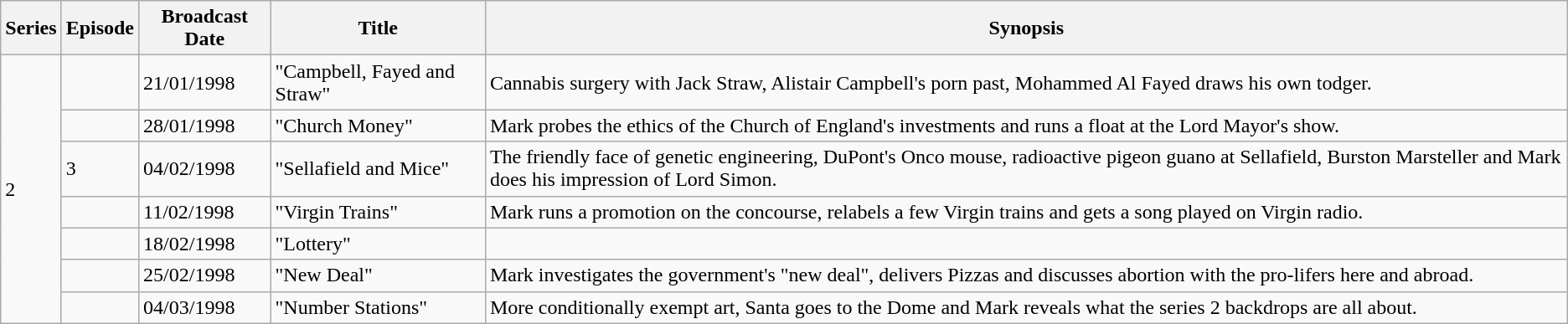<table class="wikitable">
<tr>
<th>Series</th>
<th>Episode</th>
<th>Broadcast Date</th>
<th>Title</th>
<th>Synopsis</th>
</tr>
<tr>
<td rowspan="7">2</td>
<td></td>
<td>21/01/1998</td>
<td>"Campbell, Fayed and Straw"</td>
<td>Cannabis surgery with Jack Straw, Alistair Campbell's porn past, Mohammed Al Fayed draws his own todger.</td>
</tr>
<tr>
<td></td>
<td>28/01/1998</td>
<td>"Church Money"</td>
<td>Mark probes the ethics of the Church of England's investments and runs a float at the Lord Mayor's show.</td>
</tr>
<tr>
<td>3</td>
<td>04/02/1998</td>
<td>"Sellafield and Mice"</td>
<td>The friendly face of genetic engineering, DuPont's Onco mouse, radioactive pigeon guano at Sellafield, Burston Marsteller and Mark does his impression of Lord Simon.</td>
</tr>
<tr>
<td></td>
<td>11/02/1998</td>
<td>"Virgin Trains"</td>
<td>Mark runs a promotion on the concourse, relabels a few Virgin trains and gets a song played on Virgin radio.</td>
</tr>
<tr>
<td></td>
<td>18/02/1998</td>
<td>"Lottery"</td>
<td></td>
</tr>
<tr>
<td></td>
<td>25/02/1998</td>
<td>"New Deal"</td>
<td>Mark investigates the government's "new deal", delivers Pizzas and discusses abortion with the pro-lifers here and abroad.</td>
</tr>
<tr>
<td></td>
<td>04/03/1998</td>
<td>"Number Stations"</td>
<td>More conditionally exempt art, Santa goes to the Dome and Mark reveals what the series 2 backdrops are all about.</td>
</tr>
</table>
